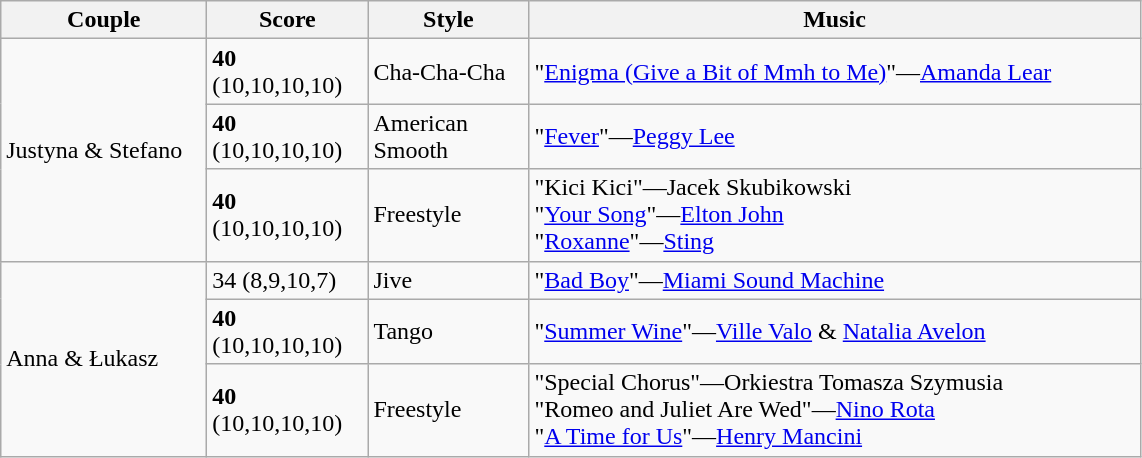<table class="wikitable">
<tr>
<th width="130">Couple</th>
<th width="100">Score</th>
<th width="100">Style</th>
<th width="400">Music</th>
</tr>
<tr>
<td rowspan="3">Justyna & Stefano</td>
<td><strong>40</strong> (10,10,10,10)</td>
<td>Cha-Cha-Cha</td>
<td>"<a href='#'>Enigma (Give a Bit of Mmh to Me)</a>"—<a href='#'>Amanda Lear</a></td>
</tr>
<tr>
<td><strong>40</strong> (10,10,10,10)</td>
<td>American Smooth</td>
<td>"<a href='#'>Fever</a>"—<a href='#'>Peggy Lee</a></td>
</tr>
<tr>
<td><strong>40</strong> (10,10,10,10)</td>
<td>Freestyle</td>
<td>"Kici Kici"—Jacek Skubikowski <br> "<a href='#'>Your Song</a>"—<a href='#'>Elton John</a> <br> "<a href='#'>Roxanne</a>"—<a href='#'>Sting</a></td>
</tr>
<tr>
<td rowspan="3">Anna & Łukasz</td>
<td>34 (8,9,10,7)</td>
<td>Jive</td>
<td>"<a href='#'>Bad Boy</a>"—<a href='#'>Miami Sound Machine</a></td>
</tr>
<tr>
<td><strong>40</strong> (10,10,10,10)</td>
<td>Tango</td>
<td>"<a href='#'>Summer Wine</a>"—<a href='#'>Ville Valo</a> & <a href='#'>Natalia Avelon</a></td>
</tr>
<tr>
<td><strong>40</strong> (10,10,10,10)</td>
<td>Freestyle</td>
<td>"Special Chorus"—Orkiestra Tomasza Szymusia <br> "Romeo and Juliet Are Wed"—<a href='#'>Nino Rota</a> <br> "<a href='#'>A Time for Us</a>"—<a href='#'>Henry Mancini</a></td>
</tr>
</table>
